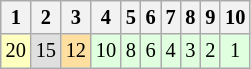<table class="wikitable" style="font-size: 85%;">
<tr>
<th>1</th>
<th>2</th>
<th>3</th>
<th>4</th>
<th>5</th>
<th>6</th>
<th>7</th>
<th>8</th>
<th>9</th>
<th>10</th>
</tr>
<tr align="center">
<td style="background:#FFFFBF;">20</td>
<td style="background:#DFDFDF;">15</td>
<td style="background:#FFDF9F;">12</td>
<td style="background:#DFFFDF;">10</td>
<td style="background:#DFFFDF;">8</td>
<td style="background:#DFFFDF;">6</td>
<td style="background:#DFFFDF;">4</td>
<td style="background:#DFFFDF;">3</td>
<td style="background:#DFFFDF;">2</td>
<td style="background:#DFFFDF;">1</td>
</tr>
</table>
